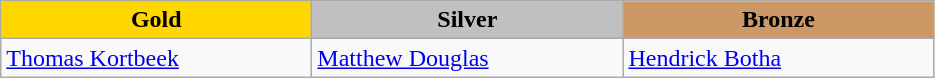<table class="wikitable" style="text-align:left">
<tr align="center">
<td width=200 bgcolor=gold><strong>Gold</strong></td>
<td width=200 bgcolor=silver><strong>Silver</strong></td>
<td width=200 bgcolor=CC9966><strong>Bronze</strong></td>
</tr>
<tr>
<td><a href='#'>Thomas Kortbeek</a><br><em></em></td>
<td><a href='#'>Matthew Douglas</a><br><em></em></td>
<td><a href='#'>Hendrick Botha</a><br><em></em></td>
</tr>
</table>
